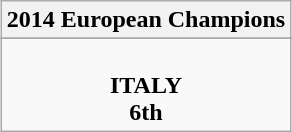<table class="wikitable" style="text-align: center; margin: 0 auto;">
<tr>
<th>2014 European Champions</th>
</tr>
<tr>
</tr>
<tr>
<td><br><strong>ITALY</strong><br><strong>6th</strong></td>
</tr>
</table>
